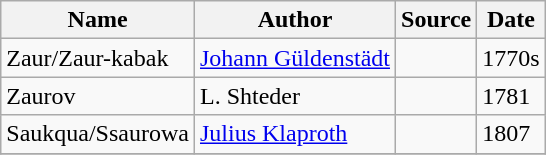<table class="wikitable">
<tr>
<th>Name</th>
<th>Author</th>
<th>Source</th>
<th>Date</th>
</tr>
<tr>
<td>Zaur/Zaur-kabak</td>
<td><a href='#'>Johann Güldenstädt</a></td>
<td></td>
<td>1770s</td>
</tr>
<tr>
<td>Zaurov</td>
<td>L. Shteder</td>
<td></td>
<td>1781</td>
</tr>
<tr>
<td>Saukqua/Ssaurowa</td>
<td><a href='#'>Julius Klaproth</a></td>
<td></td>
<td>1807</td>
</tr>
<tr>
</tr>
</table>
